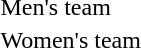<table>
<tr>
<td>Men's team<br></td>
<td></td>
<td></td>
<td></td>
</tr>
<tr>
<td>Women's team<br></td>
<td></td>
<td></td>
<td></td>
</tr>
</table>
